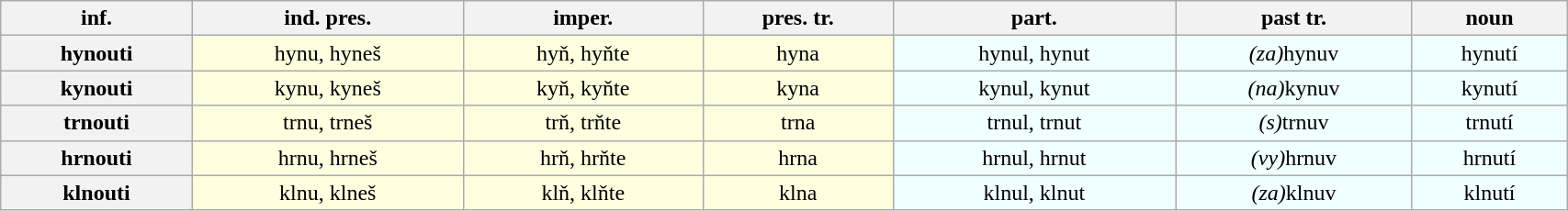<table class="wikitable" border="1" width=90% style="text-align:center; background:lightyellow">
<tr>
<th>inf.</th>
<th>ind. pres.</th>
<th>imper.</th>
<th>pres. tr.</th>
<th>part.</th>
<th>past tr.</th>
<th>noun</th>
</tr>
<tr>
<th>hynouti</th>
<td>hynu, hyneš</td>
<td>hyň, hyňte</td>
<td>hyna</td>
<td style="background:azure">hynul, hynut</td>
<td style="background:azure"><em>(za)</em>hynuv</td>
<td style="background:azure">hynutí</td>
</tr>
<tr>
<th>kynouti</th>
<td>kynu, kyneš</td>
<td>kyň, kyňte</td>
<td>kyna</td>
<td style="background:azure">kynul, kynut</td>
<td style="background:azure"><em>(na)</em>kynuv</td>
<td style="background:azure">kynutí</td>
</tr>
<tr>
<th>trnouti</th>
<td>trnu, trneš</td>
<td>trň, trňte</td>
<td>trna</td>
<td style="background:azure">trnul, trnut</td>
<td style="background:azure"><em>(s)</em>trnuv</td>
<td style="background:azure">trnutí</td>
</tr>
<tr>
<th>hrnouti</th>
<td>hrnu, hrneš</td>
<td>hrň, hrňte</td>
<td>hrna</td>
<td style="background:azure">hrnul, hrnut</td>
<td style="background:azure"><em>(vy)</em>hrnuv</td>
<td style="background:azure">hrnutí</td>
</tr>
<tr>
<th>klnouti</th>
<td>klnu, klneš</td>
<td>klň, klňte</td>
<td>klna</td>
<td style="background:azure">klnul, klnut</td>
<td style="background:azure"><em>(za)</em>klnuv</td>
<td style="background:azure">klnutí</td>
</tr>
</table>
